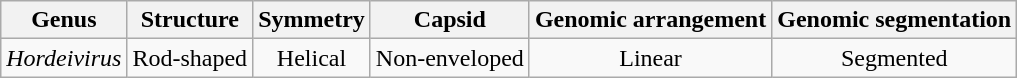<table class="wikitable sortable" style="text-align:center">
<tr>
<th>Genus</th>
<th>Structure</th>
<th>Symmetry</th>
<th>Capsid</th>
<th>Genomic arrangement</th>
<th>Genomic segmentation</th>
</tr>
<tr>
<td><em>Hordeivirus</em></td>
<td>Rod-shaped</td>
<td>Helical</td>
<td>Non-enveloped</td>
<td>Linear</td>
<td>Segmented</td>
</tr>
</table>
